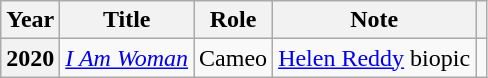<table class="wikitable plainrowheaders" style="text-align:center;">
<tr>
<th>Year</th>
<th>Title</th>
<th>Role</th>
<th>Note</th>
<th></th>
</tr>
<tr>
<th scope="row">2020</th>
<td><em><a href='#'>I Am Woman</a></em></td>
<td>Cameo</td>
<td><a href='#'>Helen Reddy</a> biopic</td>
<td></td>
</tr>
</table>
